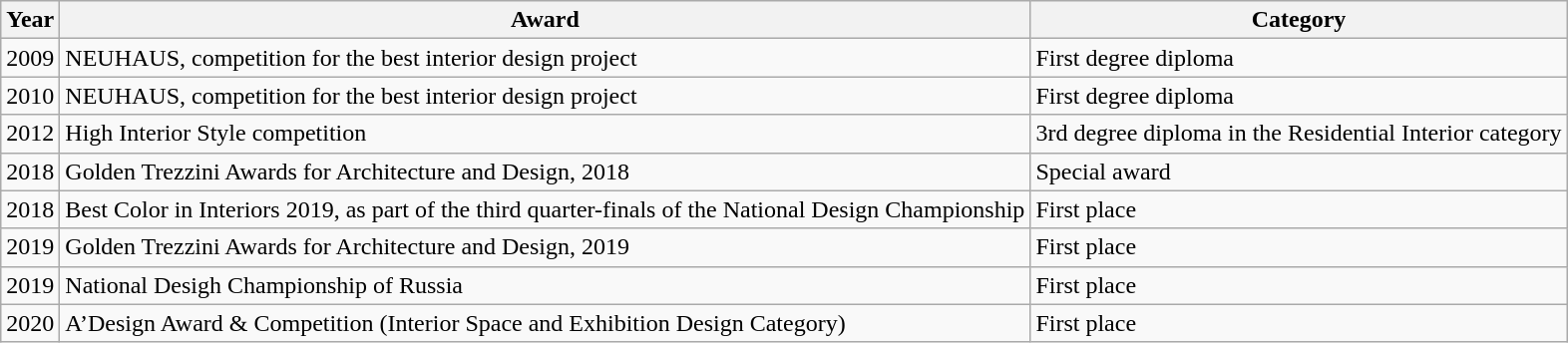<table class="wikitable">
<tr>
<th>Year</th>
<th>Award</th>
<th>Category</th>
</tr>
<tr>
<td>2009</td>
<td>NEUHAUS, competition for the best interior design project</td>
<td>First degree diploma</td>
</tr>
<tr>
<td>2010</td>
<td>NEUHAUS, competition for the best interior design project</td>
<td>First degree diploma</td>
</tr>
<tr>
<td>2012</td>
<td>High Interior Style competition</td>
<td>3rd degree diploma in the Residential Interior category</td>
</tr>
<tr>
<td>2018</td>
<td>Golden Trezzini Awards for Architecture and Design, 2018</td>
<td>Special award</td>
</tr>
<tr>
<td>2018</td>
<td>Best Color in Interiors 2019, as part of the third quarter-finals of the National Design Championship</td>
<td>First place</td>
</tr>
<tr>
<td>2019</td>
<td>Golden Trezzini Awards for Architecture and Design, 2019</td>
<td>First place</td>
</tr>
<tr>
<td>2019</td>
<td>National Desigh Championship of Russia</td>
<td>First place</td>
</tr>
<tr>
<td>2020</td>
<td>A’Design Award & Competition (Interior Space and Exhibition Design Category)</td>
<td>First place</td>
</tr>
</table>
